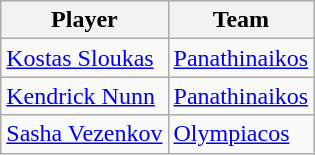<table class="wikitable">
<tr>
<th>Player</th>
<th>Team</th>
</tr>
<tr>
<td> <a href='#'>Kostas Sloukas</a></td>
<td><a href='#'>Panathinaikos</a></td>
</tr>
<tr>
<td> <a href='#'>Kendrick Nunn</a></td>
<td><a href='#'>Panathinaikos</a></td>
</tr>
<tr>
<td> <a href='#'>Sasha Vezenkov</a></td>
<td><a href='#'>Olympiacos</a></td>
</tr>
</table>
